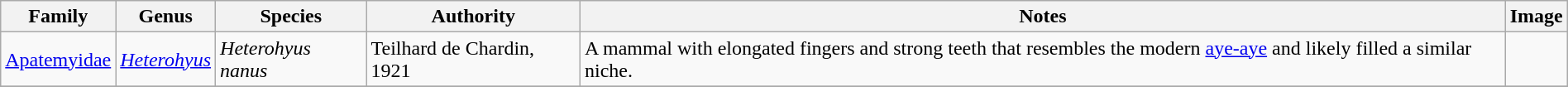<table class="wikitable" align="center" width="100%">
<tr>
<th>Family</th>
<th>Genus</th>
<th>Species</th>
<th>Authority</th>
<th>Notes</th>
<th>Image</th>
</tr>
<tr>
<td><a href='#'>Apatemyidae</a></td>
<td><em><a href='#'>Heterohyus</a></em></td>
<td><em>Heterohyus nanus</em></td>
<td>Teilhard de Chardin, 1921</td>
<td>A mammal with elongated fingers and strong teeth that resembles the modern <a href='#'>aye-aye</a> and likely filled a similar niche.</td>
<td></td>
</tr>
<tr>
</tr>
</table>
